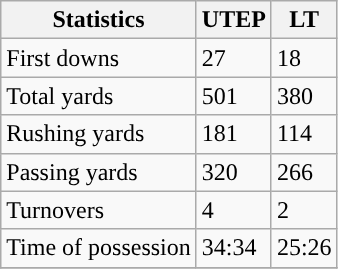<table class="wikitable">
<tr>
<th>Statistics</th>
<th>UTEP</th>
<th>LT</th>
</tr>
<tr>
<td>First downs</td>
<td>27</td>
<td>18</td>
</tr>
<tr>
<td>Total yards</td>
<td>501</td>
<td>380</td>
</tr>
<tr>
<td>Rushing yards</td>
<td>181</td>
<td>114</td>
</tr>
<tr>
<td>Passing yards</td>
<td>320</td>
<td>266</td>
</tr>
<tr>
<td>Turnovers</td>
<td>4</td>
<td>2</td>
</tr>
<tr>
<td>Time of possession</td>
<td>34:34</td>
<td>25:26</td>
</tr>
<tr>
</tr>
</table>
